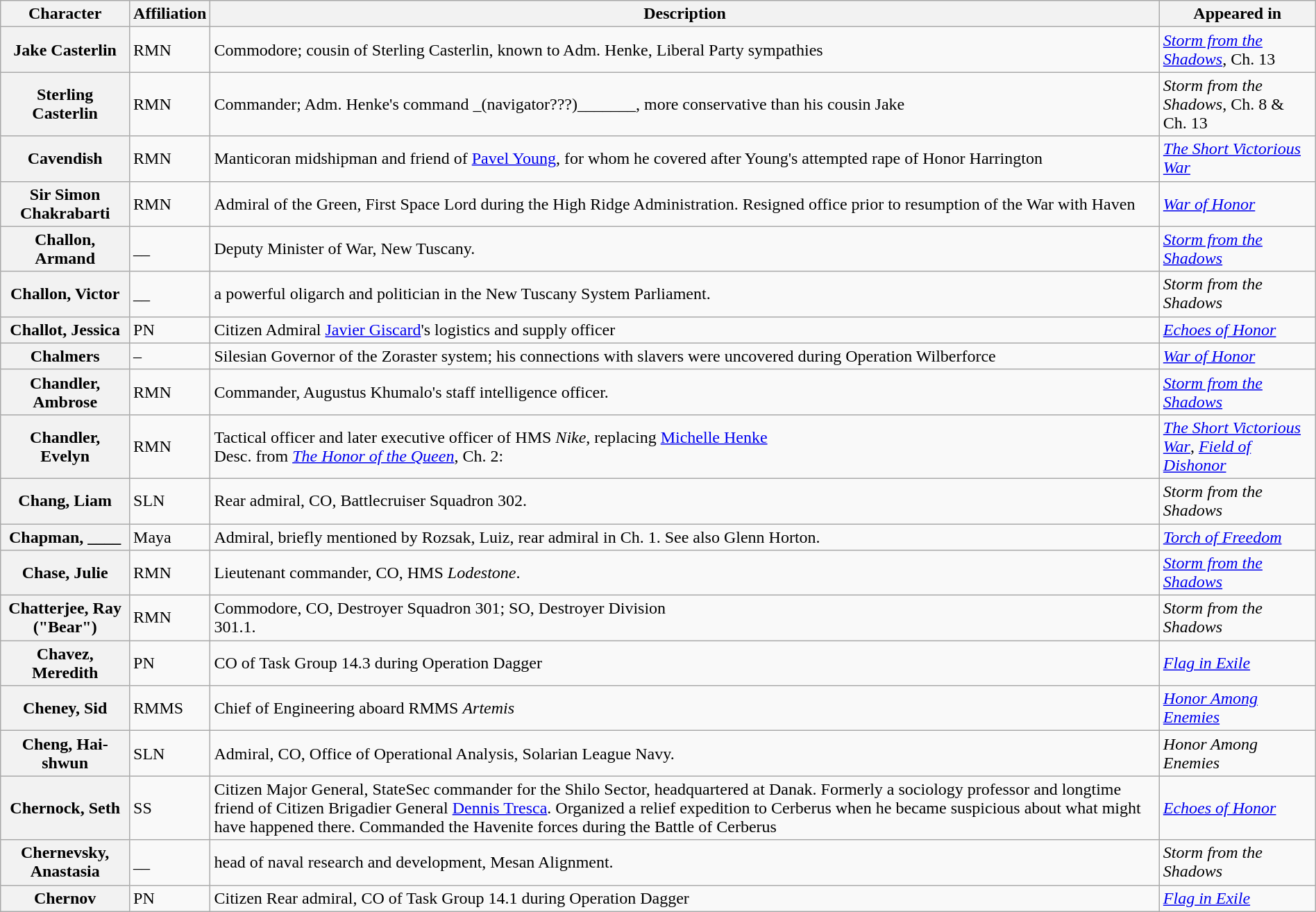<table class="wikitable" style="width: 100%">
<tr>
<th>Character</th>
<th>Affiliation</th>
<th>Description</th>
<th>Appeared in</th>
</tr>
<tr>
<th>Jake Casterlin</th>
<td>RMN</td>
<td>Commodore; cousin of Sterling Casterlin, known to Adm. Henke, Liberal Party sympathies</td>
<td><em><a href='#'>Storm from the Shadows</a></em>, Ch. 13</td>
</tr>
<tr>
<th>Sterling Casterlin</th>
<td>RMN</td>
<td>Commander; Adm. Henke's command _(navigator???)_______, more conservative than his cousin Jake</td>
<td><em>Storm from the Shadows</em>, Ch. 8 & Ch. 13</td>
</tr>
<tr>
<th>Cavendish</th>
<td>RMN</td>
<td>Manticoran midshipman and friend of <a href='#'>Pavel Young</a>, for whom he covered after Young's attempted rape of Honor Harrington</td>
<td><em><a href='#'>The Short Victorious War</a></em></td>
</tr>
<tr>
<th>Sir Simon Chakrabarti</th>
<td>RMN</td>
<td>Admiral of the Green, First Space Lord during the High Ridge Administration. Resigned office prior to resumption of the War with Haven</td>
<td><em><a href='#'>War of Honor</a></em></td>
</tr>
<tr>
<th>Challon, Armand</th>
<td>__</td>
<td>Deputy Minister of War, New Tuscany.</td>
<td><em><a href='#'>Storm from the Shadows</a></em></td>
</tr>
<tr>
<th>Challon, Victor</th>
<td>__</td>
<td>a powerful oligarch and politician in the New Tuscany System Parliament.</td>
<td><em>Storm from the Shadows</em></td>
</tr>
<tr>
<th>Challot, Jessica</th>
<td>PN</td>
<td>Citizen Admiral <a href='#'>Javier Giscard</a>'s logistics and supply officer</td>
<td><em><a href='#'>Echoes of Honor</a></em></td>
</tr>
<tr>
<th>Chalmers</th>
<td>–</td>
<td>Silesian Governor of the Zoraster system; his connections with slavers were uncovered during Operation Wilberforce</td>
<td><em><a href='#'>War of Honor</a></em></td>
</tr>
<tr>
<th>Chandler, Ambrose</th>
<td>RMN</td>
<td>Commander, Augustus Khumalo's staff intelligence officer.</td>
<td><em><a href='#'>Storm from the Shadows</a></em></td>
</tr>
<tr>
<th>Chandler, Evelyn</th>
<td>RMN</td>
<td>Tactical officer and later executive officer of HMS <em>Nike</em>, replacing <a href='#'>Michelle Henke</a><br>Desc. from <em><a href='#'>The Honor of the Queen</a></em>, Ch. 2: </td>
<td><em><a href='#'>The Short Victorious War</a></em>, <em><a href='#'>Field of Dishonor</a></em></td>
</tr>
<tr>
<th>Chang, Liam</th>
<td>SLN</td>
<td>Rear admiral, CO, Battlecruiser Squadron 302.</td>
<td><em>Storm from the Shadows</em></td>
</tr>
<tr>
<th>Chapman, ____</th>
<td>Maya<br></td>
<td>Admiral, briefly mentioned by Rozsak, Luiz, rear admiral in Ch. 1. See also Glenn Horton.</td>
<td><em><a href='#'>Torch of Freedom</a></em></td>
</tr>
<tr>
<th>Chase, Julie</th>
<td>RMN</td>
<td>Lieutenant commander, CO, HMS <em>Lodestone</em>.</td>
<td><em><a href='#'>Storm from the Shadows</a></em></td>
</tr>
<tr>
<th>Chatterjee, Ray ("Bear")</th>
<td>RMN</td>
<td>Commodore, CO, Destroyer Squadron 301; SO, Destroyer Division<br>301.1.</td>
<td><em>Storm from the Shadows</em></td>
</tr>
<tr>
<th>Chavez, Meredith</th>
<td>PN</td>
<td>CO of Task Group 14.3 during Operation Dagger</td>
<td><em><a href='#'>Flag in Exile</a></em></td>
</tr>
<tr>
<th>Cheney, Sid</th>
<td>RMMS</td>
<td>Chief of Engineering aboard RMMS <em>Artemis</em></td>
<td><em><a href='#'>Honor Among Enemies</a></em></td>
</tr>
<tr>
<th>Cheng, Hai-shwun</th>
<td>SLN</td>
<td>Admiral, CO, Office of Operational Analysis, Solarian League Navy.</td>
<td><em>Honor Among Enemies</em></td>
</tr>
<tr>
<th>Chernock, Seth</th>
<td>SS</td>
<td>Citizen Major General, StateSec commander for the Shilo Sector, headquartered at Danak. Formerly a sociology professor and longtime friend of Citizen Brigadier General <a href='#'>Dennis Tresca</a>. Organized a relief expedition to Cerberus when he became suspicious about what might have happened there. Commanded the Havenite forces during the Battle of Cerberus</td>
<td><em><a href='#'>Echoes of Honor</a></em></td>
</tr>
<tr>
<th>Chernevsky, Anastasia</th>
<td>__</td>
<td>head of naval research and development, Mesan Alignment.</td>
<td><em>Storm from the Shadows</em></td>
</tr>
<tr>
<th>Chernov</th>
<td>PN</td>
<td>Citizen Rear admiral, CO of Task Group 14.1 during Operation Dagger</td>
<td><em><a href='#'>Flag in Exile</a></em></td>
</tr>
</table>
